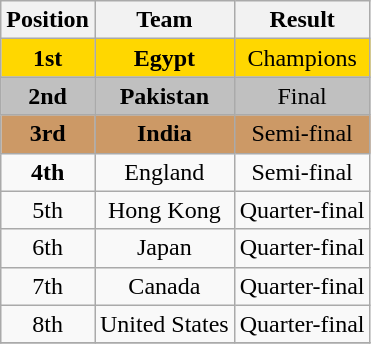<table class="wikitable" style="text-align: center;">
<tr>
<th>Position</th>
<th>Team</th>
<th>Result</th>
</tr>
<tr style="background:gold;">
<td><strong>1st</strong></td>
<td> <strong>Egypt</strong></td>
<td>Champions</td>
</tr>
<tr style="background:silver;">
<td><strong>2nd</strong></td>
<td> <strong>Pakistan</strong></td>
<td>Final</td>
</tr>
<tr style="background:#c96;">
<td><strong>3rd</strong></td>
<td> <strong>India</strong></td>
<td>Semi-final</td>
</tr>
<tr>
<td><strong>4th</strong></td>
<td> England</td>
<td>Semi-final</td>
</tr>
<tr>
<td>5th</td>
<td> Hong Kong</td>
<td>Quarter-final</td>
</tr>
<tr>
<td>6th</td>
<td> Japan</td>
<td>Quarter-final</td>
</tr>
<tr>
<td>7th</td>
<td> Canada</td>
<td>Quarter-final</td>
</tr>
<tr>
<td>8th</td>
<td> United States</td>
<td>Quarter-final</td>
</tr>
<tr>
</tr>
</table>
